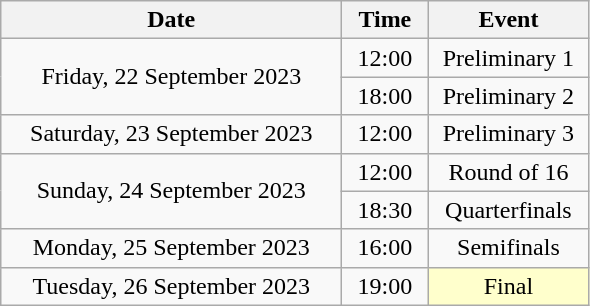<table class = "wikitable" style="text-align:center;">
<tr>
<th width=220>Date</th>
<th width=50>Time</th>
<th width=100>Event</th>
</tr>
<tr>
<td rowspan=2>Friday, 22 September 2023</td>
<td>12:00</td>
<td>Preliminary 1</td>
</tr>
<tr>
<td>18:00</td>
<td>Preliminary 2</td>
</tr>
<tr>
<td>Saturday, 23 September 2023</td>
<td>12:00</td>
<td>Preliminary 3</td>
</tr>
<tr>
<td rowspan=2>Sunday, 24 September 2023</td>
<td>12:00</td>
<td>Round of 16</td>
</tr>
<tr>
<td>18:30</td>
<td>Quarterfinals</td>
</tr>
<tr>
<td>Monday, 25 September 2023</td>
<td>16:00</td>
<td>Semifinals</td>
</tr>
<tr>
<td>Tuesday, 26 September 2023</td>
<td>19:00</td>
<td bgcolor=ffffcc>Final</td>
</tr>
</table>
